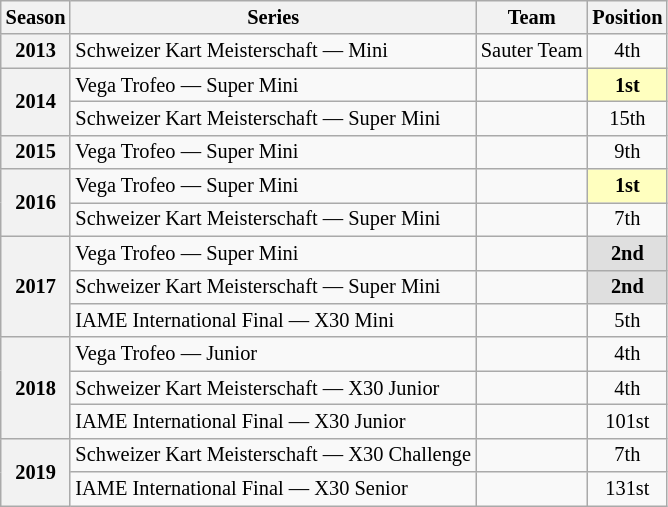<table class="wikitable" style="font-size: 85%; text-align:center">
<tr>
<th>Season</th>
<th>Series</th>
<th>Team</th>
<th>Position</th>
</tr>
<tr>
<th>2013</th>
<td align="left">Schweizer Kart Meisterschaft — Mini</td>
<td align="left">Sauter Team</td>
<td>4th</td>
</tr>
<tr>
<th rowspan="2">2014</th>
<td align="left">Vega Trofeo — Super Mini</td>
<td align="left"></td>
<td style="background:#FFFFBF;"><strong>1st</strong></td>
</tr>
<tr>
<td align="left">Schweizer Kart Meisterschaft — Super Mini</td>
<td align="left"></td>
<td>15th</td>
</tr>
<tr>
<th>2015</th>
<td align="left">Vega Trofeo — Super Mini</td>
<td></td>
<td>9th</td>
</tr>
<tr>
<th rowspan="2">2016</th>
<td align="left">Vega Trofeo — Super Mini</td>
<td align="left"></td>
<td style="background:#FFFFBF;"><strong>1st</strong></td>
</tr>
<tr>
<td align="left">Schweizer Kart Meisterschaft — Super Mini</td>
<td></td>
<td>7th</td>
</tr>
<tr>
<th rowspan="3">2017</th>
<td align="left">Vega Trofeo — Super Mini</td>
<td></td>
<td style="background:#DFDFDF;"><strong>2nd</strong></td>
</tr>
<tr>
<td align="left">Schweizer Kart Meisterschaft — Super Mini</td>
<td align="left"></td>
<td style="background:#DFDFDF;"><strong>2nd</strong></td>
</tr>
<tr>
<td align="left">IAME International Final — X30 Mini</td>
<td align="left"></td>
<td>5th</td>
</tr>
<tr>
<th rowspan="3">2018</th>
<td align="left">Vega Trofeo — Junior</td>
<td></td>
<td>4th</td>
</tr>
<tr>
<td align="left">Schweizer Kart Meisterschaft — X30 Junior</td>
<td align="left"></td>
<td>4th</td>
</tr>
<tr>
<td align="left">IAME International Final — X30 Junior</td>
<td align="left"></td>
<td>101st</td>
</tr>
<tr>
<th rowspan="2">2019</th>
<td align="left">Schweizer Kart Meisterschaft — X30 Challenge</td>
<td></td>
<td>7th</td>
</tr>
<tr>
<td align="left">IAME International Final — X30 Senior</td>
<td align="left"></td>
<td>131st</td>
</tr>
</table>
